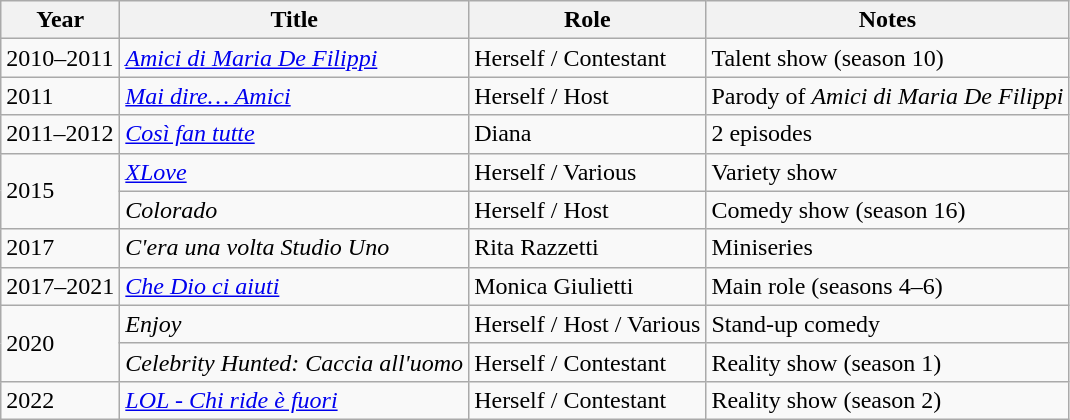<table class="wikitable">
<tr>
<th>Year</th>
<th>Title</th>
<th>Role</th>
<th>Notes</th>
</tr>
<tr>
<td>2010–2011</td>
<td><em><a href='#'>Amici di Maria De Filippi</a></em></td>
<td>Herself / Contestant</td>
<td>Talent show (season 10)</td>
</tr>
<tr>
<td>2011</td>
<td><em><a href='#'>Mai dire… Amici</a></em></td>
<td>Herself / Host</td>
<td>Parody of <em>Amici di Maria De Filippi</em></td>
</tr>
<tr>
<td>2011–2012</td>
<td><em><a href='#'>Così fan tutte</a></em></td>
<td>Diana</td>
<td>2 episodes</td>
</tr>
<tr>
<td rowspan="2">2015</td>
<td><em><a href='#'>XLove</a></em></td>
<td>Herself / Various</td>
<td>Variety show</td>
</tr>
<tr>
<td><em>Colorado</em></td>
<td>Herself / Host</td>
<td>Comedy show (season 16)</td>
</tr>
<tr>
<td>2017</td>
<td><em>C'era una volta Studio Uno</em></td>
<td>Rita Razzetti</td>
<td>Miniseries</td>
</tr>
<tr>
<td>2017–2021</td>
<td><em><a href='#'>Che Dio ci aiuti</a></em></td>
<td>Monica Giulietti</td>
<td>Main role (seasons 4–6)</td>
</tr>
<tr>
<td rowspan="2">2020</td>
<td><em>Enjoy</em></td>
<td>Herself / Host / Various</td>
<td>Stand-up comedy</td>
</tr>
<tr>
<td><em>Celebrity Hunted: Caccia all'uomo</em></td>
<td>Herself / Contestant</td>
<td>Reality show (season 1)</td>
</tr>
<tr>
<td>2022</td>
<td><em><a href='#'>LOL - Chi ride è fuori</a></em></td>
<td>Herself / Contestant</td>
<td>Reality show (season 2)</td>
</tr>
</table>
